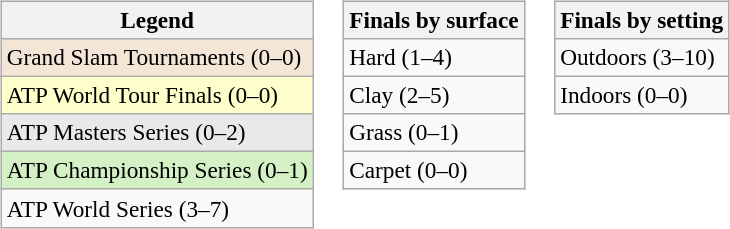<table>
<tr valign=top>
<td><br><table class=wikitable style=font-size:97%>
<tr>
<th>Legend</th>
</tr>
<tr style="background:#f3e6d7;">
<td>Grand Slam Tournaments (0–0)</td>
</tr>
<tr style="background:#ffc;">
<td>ATP World Tour Finals (0–0)</td>
</tr>
<tr style="background:#e9e9e9;">
<td>ATP Masters Series (0–2)</td>
</tr>
<tr style="background:#d4f1c5;">
<td>ATP Championship Series (0–1)</td>
</tr>
<tr>
<td>ATP World Series (3–7)</td>
</tr>
</table>
</td>
<td><br><table class=wikitable style=font-size:97%>
<tr>
<th>Finals by surface</th>
</tr>
<tr>
<td>Hard (1–4)</td>
</tr>
<tr>
<td>Clay (2–5)</td>
</tr>
<tr>
<td>Grass (0–1)</td>
</tr>
<tr>
<td>Carpet (0–0)</td>
</tr>
</table>
</td>
<td><br><table class=wikitable style=font-size:97%>
<tr>
<th>Finals by setting</th>
</tr>
<tr>
<td>Outdoors (3–10)</td>
</tr>
<tr>
<td>Indoors (0–0)</td>
</tr>
</table>
</td>
</tr>
</table>
